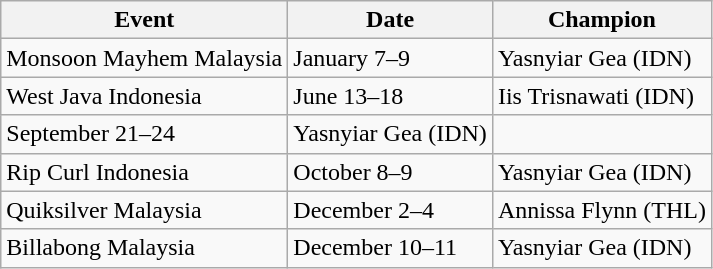<table class="wikitable">
<tr>
<th>Event</th>
<th>Date</th>
<th>Champion</th>
</tr>
<tr>
<td>Monsoon Mayhem Malaysia</td>
<td>January 7–9</td>
<td>Yasnyiar Gea (IDN)</td>
</tr>
<tr>
<td>West Java Indonesia</td>
<td>June 13–18</td>
<td>Iis Trisnawati (IDN)</td>
</tr>
<tr>
<td Quiksilver Thailand>September 21–24</td>
<td>Yasnyiar Gea (IDN)</td>
</tr>
<tr>
<td>Rip Curl Indonesia</td>
<td>October 8–9</td>
<td>Yasnyiar Gea (IDN)</td>
</tr>
<tr>
<td>Quiksilver Malaysia</td>
<td>December 2–4</td>
<td>Annissa Flynn (THL)</td>
</tr>
<tr>
<td>Billabong Malaysia</td>
<td>December 10–11</td>
<td>Yasnyiar Gea (IDN)</td>
</tr>
</table>
